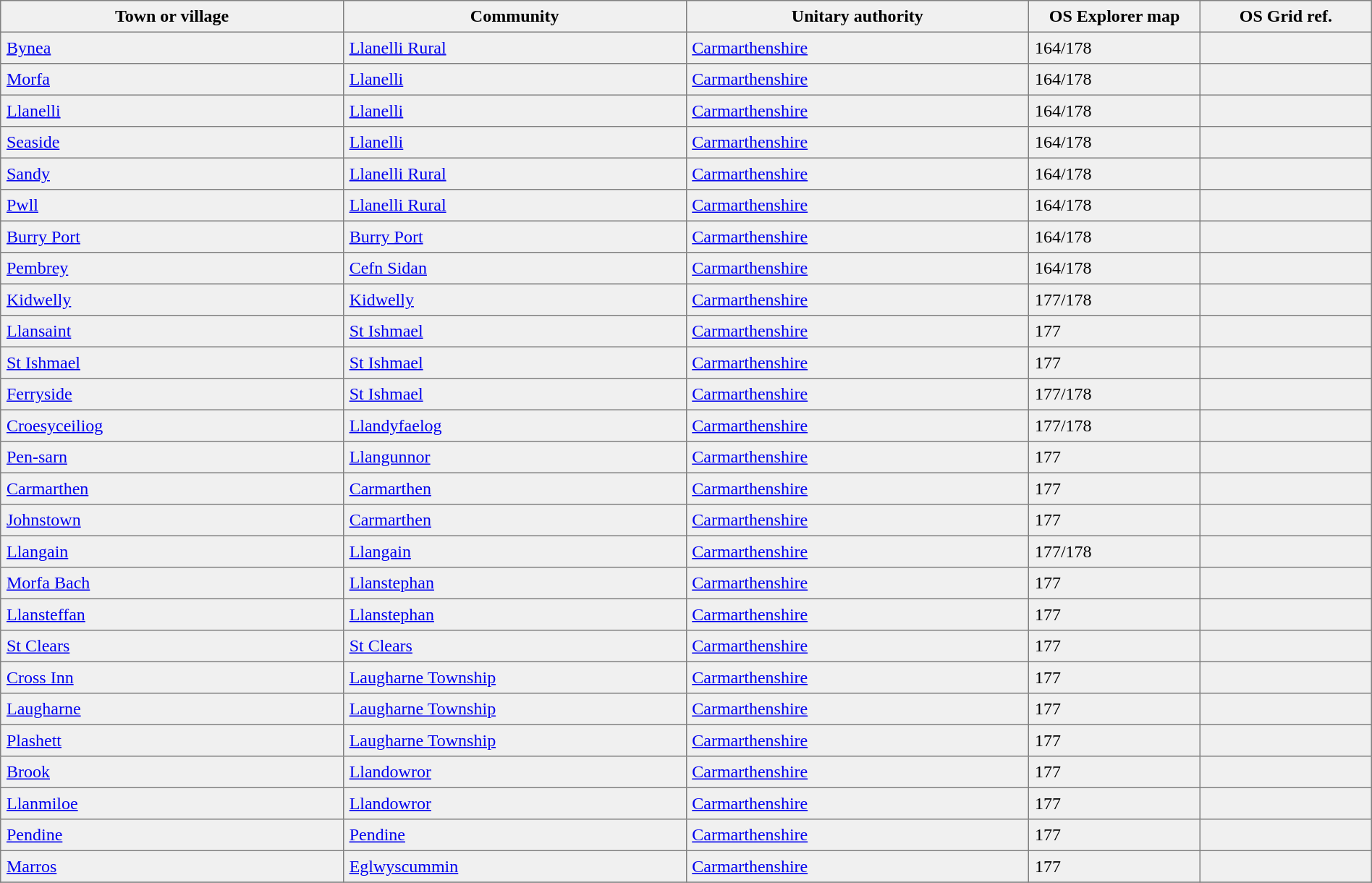<table border=1 cellspacing=0 cellpadding=5 style="border-collapse: collapse; background:#f0f0f0;">
<tr>
<th width=20%>Town or village</th>
<th width=20%>Community</th>
<th width=20%>Unitary authority</th>
<th width=10%>OS Explorer map</th>
<th width=10%>OS Grid ref.</th>
</tr>
<tr>
<td><a href='#'>Bynea</a></td>
<td><a href='#'>Llanelli Rural</a></td>
<td><a href='#'>Carmarthenshire</a></td>
<td>164/178</td>
<td></td>
</tr>
<tr>
<td><a href='#'>Morfa</a></td>
<td><a href='#'>Llanelli</a></td>
<td><a href='#'>Carmarthenshire</a></td>
<td>164/178</td>
<td></td>
</tr>
<tr>
<td><a href='#'>Llanelli</a></td>
<td><a href='#'>Llanelli</a></td>
<td><a href='#'>Carmarthenshire</a></td>
<td>164/178</td>
<td></td>
</tr>
<tr>
<td><a href='#'>Seaside</a></td>
<td><a href='#'>Llanelli</a></td>
<td><a href='#'>Carmarthenshire</a></td>
<td>164/178</td>
<td></td>
</tr>
<tr>
<td><a href='#'>Sandy</a></td>
<td><a href='#'>Llanelli Rural</a></td>
<td><a href='#'>Carmarthenshire</a></td>
<td>164/178</td>
<td></td>
</tr>
<tr>
<td><a href='#'>Pwll</a></td>
<td><a href='#'>Llanelli Rural</a></td>
<td><a href='#'>Carmarthenshire</a></td>
<td>164/178</td>
<td></td>
</tr>
<tr>
<td><a href='#'>Burry Port</a></td>
<td><a href='#'>Burry Port</a></td>
<td><a href='#'>Carmarthenshire</a></td>
<td>164/178</td>
<td></td>
</tr>
<tr>
<td><a href='#'>Pembrey</a></td>
<td><a href='#'>Cefn Sidan</a></td>
<td><a href='#'>Carmarthenshire</a></td>
<td>164/178</td>
<td></td>
</tr>
<tr>
<td><a href='#'>Kidwelly</a></td>
<td><a href='#'>Kidwelly</a></td>
<td><a href='#'>Carmarthenshire</a></td>
<td>177/178</td>
<td></td>
</tr>
<tr>
<td><a href='#'>Llansaint</a></td>
<td><a href='#'>St Ishmael</a></td>
<td><a href='#'>Carmarthenshire</a></td>
<td>177</td>
<td></td>
</tr>
<tr>
<td><a href='#'>St Ishmael</a></td>
<td><a href='#'>St Ishmael</a></td>
<td><a href='#'>Carmarthenshire</a></td>
<td>177</td>
<td></td>
</tr>
<tr>
<td><a href='#'>Ferryside</a></td>
<td><a href='#'>St Ishmael</a></td>
<td><a href='#'>Carmarthenshire</a></td>
<td>177/178</td>
<td></td>
</tr>
<tr>
<td><a href='#'>Croesyceiliog</a></td>
<td><a href='#'>Llandyfaelog</a></td>
<td><a href='#'>Carmarthenshire</a></td>
<td>177/178</td>
<td></td>
</tr>
<tr>
<td><a href='#'>Pen-sarn</a></td>
<td><a href='#'>Llangunnor</a></td>
<td><a href='#'>Carmarthenshire</a></td>
<td>177</td>
<td></td>
</tr>
<tr>
<td><a href='#'>Carmarthen</a></td>
<td><a href='#'>Carmarthen</a></td>
<td><a href='#'>Carmarthenshire</a></td>
<td>177</td>
<td></td>
</tr>
<tr>
<td><a href='#'>Johnstown</a></td>
<td><a href='#'>Carmarthen</a></td>
<td><a href='#'>Carmarthenshire</a></td>
<td>177</td>
<td></td>
</tr>
<tr>
<td><a href='#'>Llangain</a></td>
<td><a href='#'>Llangain</a></td>
<td><a href='#'>Carmarthenshire</a></td>
<td>177/178</td>
<td></td>
</tr>
<tr>
<td><a href='#'>Morfa Bach</a></td>
<td><a href='#'>Llanstephan</a></td>
<td><a href='#'>Carmarthenshire</a></td>
<td>177</td>
<td></td>
</tr>
<tr>
<td><a href='#'>Llansteffan</a></td>
<td><a href='#'>Llanstephan</a></td>
<td><a href='#'>Carmarthenshire</a></td>
<td>177</td>
<td></td>
</tr>
<tr>
<td><a href='#'>St Clears</a></td>
<td><a href='#'>St Clears</a></td>
<td><a href='#'>Carmarthenshire</a></td>
<td>177</td>
<td></td>
</tr>
<tr>
<td><a href='#'>Cross Inn</a></td>
<td><a href='#'>Laugharne Township</a></td>
<td><a href='#'>Carmarthenshire</a></td>
<td>177</td>
<td></td>
</tr>
<tr>
<td><a href='#'>Laugharne</a></td>
<td><a href='#'>Laugharne Township</a></td>
<td><a href='#'>Carmarthenshire</a></td>
<td>177</td>
<td></td>
</tr>
<tr>
<td><a href='#'>Plashett</a></td>
<td><a href='#'>Laugharne Township</a></td>
<td><a href='#'>Carmarthenshire</a></td>
<td>177</td>
<td></td>
</tr>
<tr>
<td><a href='#'>Brook</a></td>
<td><a href='#'>Llandowror</a></td>
<td><a href='#'>Carmarthenshire</a></td>
<td>177</td>
<td></td>
</tr>
<tr>
<td><a href='#'>Llanmiloe</a></td>
<td><a href='#'>Llandowror</a></td>
<td><a href='#'>Carmarthenshire</a></td>
<td>177</td>
<td></td>
</tr>
<tr>
<td><a href='#'>Pendine</a></td>
<td><a href='#'>Pendine</a></td>
<td><a href='#'>Carmarthenshire</a></td>
<td>177</td>
<td></td>
</tr>
<tr>
<td><a href='#'>Marros</a></td>
<td><a href='#'>Eglwyscummin</a></td>
<td><a href='#'>Carmarthenshire</a></td>
<td>177</td>
<td></td>
</tr>
<tr>
</tr>
</table>
